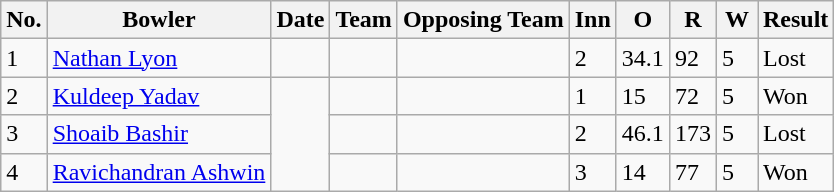<table class="wikitable sortable">
<tr>
<th>No.</th>
<th>Bowler</th>
<th>Date</th>
<th>Team</th>
<th>Opposing Team</th>
<th scope="col" style="width:20px;">Inn</th>
<th scope="col" style="width:20px;">O</th>
<th scope="col" style="width:20px;">R</th>
<th scope="col" style="width:20px;">W</th>
<th>Result</th>
</tr>
<tr>
<td>1</td>
<td><a href='#'>Nathan Lyon</a></td>
<td></td>
<td></td>
<td></td>
<td>2</td>
<td>34.1</td>
<td>92</td>
<td>5</td>
<td>Lost</td>
</tr>
<tr>
<td>2</td>
<td><a href='#'>Kuldeep Yadav</a></td>
<td rowspan=3></td>
<td></td>
<td></td>
<td>1</td>
<td>15</td>
<td>72</td>
<td>5</td>
<td>Won</td>
</tr>
<tr>
<td>3</td>
<td><a href='#'>Shoaib Bashir</a></td>
<td></td>
<td></td>
<td>2</td>
<td>46.1</td>
<td>173</td>
<td>5</td>
<td>Lost</td>
</tr>
<tr>
<td>4</td>
<td><a href='#'>Ravichandran Ashwin</a></td>
<td></td>
<td></td>
<td>3</td>
<td>14</td>
<td>77</td>
<td>5</td>
<td>Won</td>
</tr>
</table>
